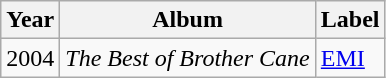<table class="wikitable">
<tr>
<th>Year</th>
<th>Album</th>
<th>Label</th>
</tr>
<tr>
<td>2004</td>
<td><em>The Best of Brother Cane</em></td>
<td><a href='#'>EMI</a></td>
</tr>
</table>
